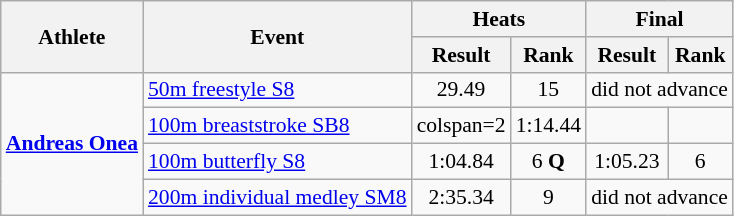<table class=wikitable style="font-size:90%">
<tr>
<th rowspan="2">Athlete</th>
<th rowspan="2">Event</th>
<th colspan="2">Heats</th>
<th colspan="2">Final</th>
</tr>
<tr>
<th>Result</th>
<th>Rank</th>
<th>Result</th>
<th>Rank</th>
</tr>
<tr align=center>
<td align=left rowspan=4><strong><a href='#'>Andreas Onea</a></strong></td>
<td align=left><a href='#'>50m freestyle S8</a></td>
<td>29.49</td>
<td>15</td>
<td colspan=2>did not advance</td>
</tr>
<tr align=center>
<td align=left><a href='#'>100m breaststroke SB8</a></td>
<td>colspan=2</td>
<td>1:14.44</td>
<td></td>
</tr>
<tr align=center>
<td align=left><a href='#'>100m butterfly S8</a></td>
<td>1:04.84</td>
<td>6 <strong>Q</strong></td>
<td>1:05.23</td>
<td>6</td>
</tr>
<tr align=center>
<td align=left><a href='#'>200m individual medley SM8</a></td>
<td>2:35.34</td>
<td>9</td>
<td colspan=2>did not advance</td>
</tr>
</table>
